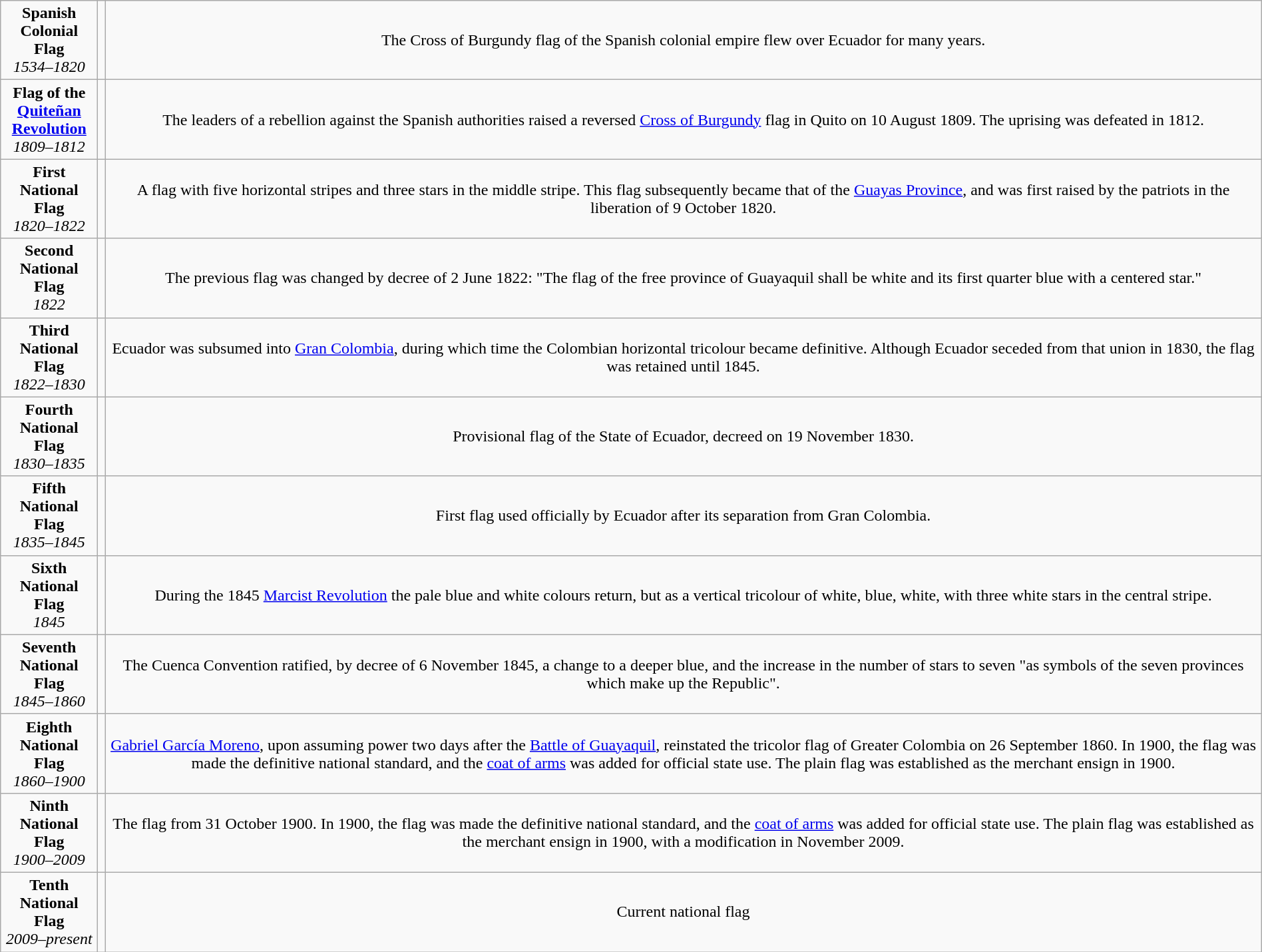<table class="wikitable noresize" style="margin:0.5em auto; text-align:center">
<tr>
<td><strong>Spanish Colonial Flag</strong><br><em>1534–1820</em></td>
<td><strong></strong></td>
<td>The Cross of Burgundy flag of the Spanish colonial empire flew over Ecuador for many years.</td>
</tr>
<tr>
<td><strong>Flag of the <a href='#'>Quiteñan Revolution</a></strong><br><em>1809–1812</em></td>
<td><strong></strong></td>
<td>The leaders of a rebellion against the Spanish authorities raised a reversed <a href='#'>Cross of Burgundy</a> flag in Quito on 10 August 1809. The uprising was defeated in 1812.</td>
</tr>
<tr>
<td><strong>First National Flag</strong><br><em>1820–1822</em></td>
<td></td>
<td>A flag with five horizontal stripes and three stars in the middle stripe. This flag subsequently became that of the <a href='#'>Guayas Province</a>, and was first raised by the patriots in the liberation of 9 October 1820.</td>
</tr>
<tr>
<td width="90"><strong>Second National Flag</strong><br><em>1822</em></td>
<td></td>
<td>The previous flag was changed by decree of 2 June 1822: "The flag of the free province of Guayaquil shall be white and its first quarter blue with a centered star."</td>
</tr>
<tr>
<td><strong>Third National Flag</strong><br><em>1822–1830</em></td>
<td></td>
<td>Ecuador was subsumed into <a href='#'>Gran Colombia</a>, during which time the Colombian horizontal tricolour became definitive. Although Ecuador seceded from that union in 1830, the flag was retained until 1845.</td>
</tr>
<tr>
<td><strong>Fourth National Flag</strong><br><em>1830–1835</em></td>
<td></td>
<td>Provisional flag of the State of Ecuador, decreed on 19 November 1830.</td>
</tr>
<tr>
<td><strong>Fifth National Flag</strong><br><em>1835–1845</em></td>
<td></td>
<td>First flag used officially by Ecuador after its separation from Gran Colombia.</td>
</tr>
<tr>
<td><strong>Sixth National Flag</strong><br><em>1845</em></td>
<td></td>
<td>During the 1845 <a href='#'>Marcist Revolution</a> the pale blue and white colours return, but as a vertical tricolour of white, blue, white, with three white stars in the central stripe.</td>
</tr>
<tr>
<td><strong>Seventh National Flag</strong><br><em>1845–1860</em></td>
<td></td>
<td>The Cuenca Convention ratified, by decree of 6 November 1845, a change to a deeper blue, and the increase in the number of stars to seven "as symbols of the seven provinces which make up the Republic".</td>
</tr>
<tr>
<td><strong>Eighth National Flag</strong><br><em>1860–1900</em></td>
<td></td>
<td><a href='#'>Gabriel García Moreno</a>, upon assuming power two days after the <a href='#'>Battle of Guayaquil</a>, reinstated the tricolor flag of Greater Colombia on 26 September 1860. In 1900, the flag was made the definitive national standard, and the <a href='#'>coat of arms</a> was added for official state use. The plain flag was established as the merchant ensign in 1900.</td>
</tr>
<tr>
<td><strong>Ninth National Flag</strong><br><em>1900–2009</em></td>
<td></td>
<td>The flag from 31 October 1900. In 1900, the flag was made the definitive national standard, and the <a href='#'>coat of arms</a> was added for official state use. The plain flag was established as the merchant ensign in 1900, with a modification in November 2009.</td>
</tr>
<tr>
<td><strong>Tenth National Flag</strong><br><em>2009–present</em></td>
<td></td>
<td>Current national flag</td>
</tr>
</table>
